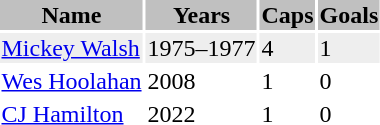<table class="toccolours">
<tr>
<th bgcolor=silver>Name</th>
<th bgcolor=silver>Years</th>
<th bgcolor=silver>Caps</th>
<th bgcolor=silver>Goals</th>
</tr>
<tr bgcolor=#eeeeee>
<td><a href='#'>Mickey Walsh</a></td>
<td>1975–1977</td>
<td>4</td>
<td>1</td>
</tr>
<tr>
<td><a href='#'>Wes Hoolahan</a></td>
<td>2008</td>
<td>1</td>
<td>0</td>
</tr>
<tr>
<td><a href='#'>CJ Hamilton</a></td>
<td>2022</td>
<td>1</td>
<td>0</td>
</tr>
</table>
